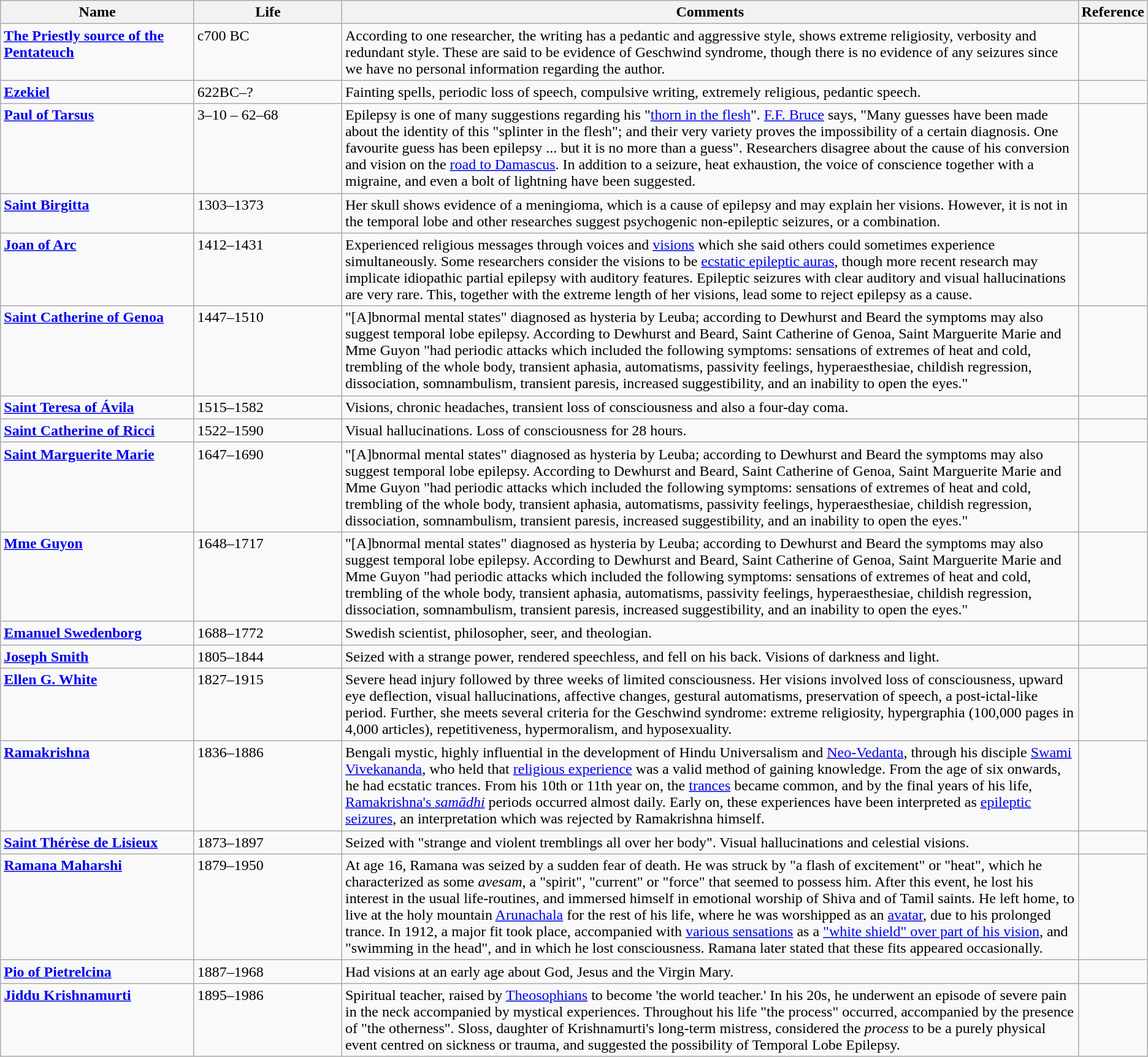<table class=wikitable>
<tr>
<th style="width:17%;">Name</th>
<th style="width:13%;">Life</th>
<th style="width:65%;">Comments</th>
<th style="width:5%;">Reference</th>
</tr>
<tr valign="top">
<td><strong><a href='#'>The Priestly source of the Pentateuch</a></strong></td>
<td>c700 BC</td>
<td>According to one researcher, the writing has a pedantic and aggressive style, shows extreme religiosity, verbosity and redundant style. These are said to be evidence of Geschwind syndrome, though there is no evidence of any seizures since we have no personal information regarding the author.</td>
<td></td>
</tr>
<tr valign="top">
<td><strong><a href='#'>Ezekiel</a></strong></td>
<td>622BC–?</td>
<td>Fainting spells, periodic loss of speech, compulsive writing, extremely religious, pedantic speech.</td>
<td></td>
</tr>
<tr valign="top">
<td><strong><a href='#'>Paul of Tarsus</a></strong></td>
<td>3–10 – 62–68</td>
<td>Epilepsy is one of many suggestions regarding his "<a href='#'>thorn in the flesh</a>". <a href='#'>F.F. Bruce</a> says, "Many guesses have been made about the identity of this "splinter in the flesh"; and their very variety proves the impossibility of a certain diagnosis. One favourite guess has been epilepsy ... but it is no more than a guess". Researchers disagree about the cause of his conversion and vision on the <a href='#'>road to Damascus</a>. In addition to a seizure, heat exhaustion, the voice of conscience together with a migraine, and even a bolt of lightning have been suggested.</td>
<td></td>
</tr>
<tr valign="top">
<td><strong><a href='#'>Saint Birgitta</a></strong></td>
<td>1303–1373</td>
<td>Her skull shows evidence of a meningioma, which is a cause of epilepsy and may explain her visions. However, it is not in the temporal lobe and other researches suggest psychogenic non-epileptic seizures, or a combination.</td>
<td></td>
</tr>
<tr valign="top">
<td><strong><a href='#'>Joan of Arc</a></strong></td>
<td>1412–1431</td>
<td>Experienced religious messages through voices and <a href='#'>visions</a> which she said others could sometimes experience simultaneously. Some researchers consider the visions to be <a href='#'>ecstatic epileptic auras</a>, though more recent research may implicate idiopathic partial epilepsy with auditory features. Epileptic seizures with clear auditory and visual hallucinations are very rare. This, together with the extreme length of her visions, lead some to reject epilepsy as a cause.</td>
<td></td>
</tr>
<tr valign="top">
<td><strong><a href='#'>Saint Catherine of Genoa</a></strong></td>
<td>1447–1510</td>
<td>"[A]bnormal mental states" diagnosed as hysteria by Leuba; according to Dewhurst and Beard the symptoms may also suggest temporal lobe epilepsy. According to Dewhurst and Beard, Saint Catherine of Genoa, Saint Marguerite Marie and Mme Guyon "had periodic attacks which included the following symptoms: sensations of extremes of heat and cold, trembling of the whole body, transient aphasia, automatisms, passivity feelings, hyperaesthesiae, childish regression, dissociation, somnambulism, transient paresis, increased suggestibility, and an inability to open the eyes."</td>
<td></td>
</tr>
<tr valign="top">
<td><strong><a href='#'>Saint Teresa of Ávila</a></strong></td>
<td>1515–1582</td>
<td>Visions, chronic headaches, transient loss of consciousness and also a four-day coma.</td>
<td></td>
</tr>
<tr valign="top">
<td><strong><a href='#'>Saint Catherine of Ricci</a></strong></td>
<td>1522–1590</td>
<td>Visual hallucinations. Loss of consciousness for 28 hours.</td>
<td></td>
</tr>
<tr valign="top">
<td><strong><a href='#'>Saint Marguerite Marie</a></strong></td>
<td>1647–1690</td>
<td>"[A]bnormal mental states" diagnosed as hysteria by Leuba; according to Dewhurst and Beard the symptoms may also suggest temporal lobe epilepsy. According to Dewhurst and Beard, Saint Catherine of Genoa, Saint Marguerite Marie and Mme Guyon "had periodic attacks which included the following symptoms: sensations of extremes of heat and cold, trembling of the whole body, transient aphasia, automatisms, passivity feelings, hyperaesthesiae, childish regression, dissociation, somnambulism, transient paresis, increased suggestibility, and an inability to open the eyes."</td>
<td></td>
</tr>
<tr valign="top">
<td><strong><a href='#'>Mme Guyon</a></strong></td>
<td>1648–1717</td>
<td>"[A]bnormal mental states" diagnosed as hysteria by Leuba; according to Dewhurst and Beard the symptoms may also suggest temporal lobe epilepsy. According to Dewhurst and Beard, Saint Catherine of Genoa, Saint Marguerite Marie and Mme Guyon "had periodic attacks which included the following symptoms: sensations of extremes of heat and cold, trembling of the whole body, transient aphasia, automatisms, passivity feelings, hyperaesthesiae, childish regression, dissociation, somnambulism, transient paresis, increased suggestibility, and an inability to open the eyes."</td>
<td></td>
</tr>
<tr valign="top">
<td><strong><a href='#'>Emanuel Swedenborg</a></strong></td>
<td>1688–1772</td>
<td>Swedish scientist, philosopher, seer, and theologian.</td>
<td></td>
</tr>
<tr valign="top">
<td><strong><a href='#'>Joseph Smith</a></strong></td>
<td>1805–1844</td>
<td>Seized with a strange power, rendered speechless, and fell on his back. Visions of darkness and light.</td>
<td></td>
</tr>
<tr valign="top">
<td><strong><a href='#'>Ellen G. White</a></strong></td>
<td>1827–1915</td>
<td>Severe head injury followed by three weeks of limited consciousness. Her visions involved loss of consciousness, upward eye deflection, visual hallucinations, affective changes, gestural automatisms, preservation of speech, a post-ictal-like period. Further, she meets several criteria for the Geschwind syndrome: extreme religiosity, hypergraphia (100,000 pages in 4,000 articles), repetitiveness, hypermoralism, and hyposexuality.</td>
<td></td>
</tr>
<tr valign="top">
<td><strong><a href='#'>Ramakrishna</a></strong></td>
<td>1836–1886</td>
<td>Bengali mystic, highly influential in the development of Hindu Universalism and <a href='#'>Neo-Vedanta</a>, through his disciple <a href='#'>Swami Vivekananda</a>, who held that <a href='#'>religious experience</a> was a valid method of gaining knowledge. From the age of six onwards, he had ecstatic trances. From his 10th or 11th year on, the <a href='#'>trances</a> became common, and by the final years of his life, <a href='#'>Ramakrishna's <em>samādhi</em></a> periods occurred almost daily. Early on, these experiences have been interpreted as <a href='#'>epileptic seizures</a>, an interpretation which was rejected by Ramakrishna himself.</td>
<td></td>
</tr>
<tr valign="top">
<td><strong><a href='#'>Saint Thérèse de Lisieux</a></strong></td>
<td>1873–1897</td>
<td>Seized with "strange and violent tremblings all over her body". Visual hallucinations and celestial visions.</td>
<td></td>
</tr>
<tr valign="top">
<td><strong><a href='#'>Ramana Maharshi</a></strong></td>
<td>1879–1950</td>
<td>At age 16, Ramana was seized by a sudden fear of death. He was struck by "a flash of excitement" or "heat", which he characterized as some <em>avesam</em>, a "spirit", "current" or "force" that seemed to possess him. After this event, he lost his interest in the usual life-routines, and immersed himself in emotional worship of Shiva and of Tamil saints. He left home, to live at the holy mountain <a href='#'>Arunachala</a> for the rest of his life, where he was worshipped as an <a href='#'>avatar</a>, due to his prolonged trance. In 1912, a major fit took place, accompanied with <a href='#'>various sensations</a> as a <a href='#'>"white shield" over part of his vision</a>, and "swimming in the head", and in which he lost consciousness. Ramana later stated that these fits appeared occasionally.</td>
<td></td>
</tr>
<tr valign="top">
<td><strong><a href='#'>Pio of Pietrelcina</a></strong></td>
<td>1887–1968</td>
<td>Had visions at an early age about God, Jesus and the Virgin Mary.</td>
<td></td>
</tr>
<tr valign="top">
<td><strong><a href='#'>Jiddu Krishnamurti</a></strong></td>
<td>1895–1986</td>
<td>Spiritual teacher, raised by <a href='#'>Theosophians</a> to become 'the world teacher.' In his 20s, he underwent an episode of severe pain in the neck accompanied by mystical experiences. Throughout his life "the process" occurred, accompanied by the presence of "the otherness". Sloss, daughter of Krishnamurti's long-term mistress, considered the <em>process</em> to be a purely physical event centred on sickness or trauma, and suggested the possibility of Temporal Lobe Epilepsy.</td>
<td></td>
</tr>
</table>
